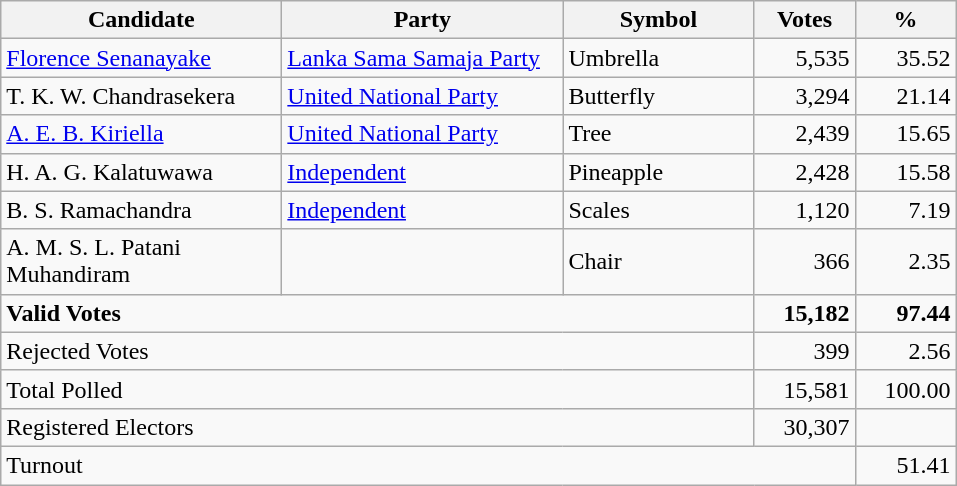<table class="wikitable" border="1" style="text-align:right;">
<tr>
<th align=left width="180">Candidate</th>
<th align=left width="180">Party</th>
<th align=left width="120">Symbol</th>
<th align=left width="60">Votes</th>
<th align=left width="60">%</th>
</tr>
<tr>
<td align=left><a href='#'>Florence Senanayake</a></td>
<td align=left><a href='#'>Lanka Sama Samaja Party</a></td>
<td align=left>Umbrella</td>
<td align=right>5,535</td>
<td align=right>35.52</td>
</tr>
<tr>
<td align=left>T. K. W. Chandrasekera</td>
<td align=left><a href='#'>United National Party</a></td>
<td align=left>Butterfly</td>
<td align=right>3,294</td>
<td align=right>21.14</td>
</tr>
<tr>
<td align=left><a href='#'>A. E. B. Kiriella</a></td>
<td align=left><a href='#'>United National Party</a></td>
<td align=left>Tree</td>
<td align=right>2,439</td>
<td align=right>15.65</td>
</tr>
<tr>
<td align=left>H. A. G. Kalatuwawa</td>
<td align=left><a href='#'>Independent</a></td>
<td align=left>Pineapple</td>
<td align=right>2,428</td>
<td align=right>15.58</td>
</tr>
<tr>
<td align=left>B. S. Ramachandra</td>
<td align=left><a href='#'>Independent</a></td>
<td align=left>Scales</td>
<td align=right>1,120</td>
<td align=right>7.19</td>
</tr>
<tr>
<td align=left>A. M. S. L. Patani Muhandiram</td>
<td align=left></td>
<td align=left>Chair</td>
<td align=right>366</td>
<td align=right>2.35</td>
</tr>
<tr>
<td align=left colspan=3><strong>Valid Votes</strong></td>
<td align=right><strong>15,182</strong></td>
<td align=right><strong>97.44</strong></td>
</tr>
<tr>
<td align=left colspan=3>Rejected Votes</td>
<td align=right>399</td>
<td align=right>2.56</td>
</tr>
<tr>
<td align=left colspan=3>Total Polled</td>
<td align=right>15,581</td>
<td align=right>100.00</td>
</tr>
<tr>
<td align=left colspan=3>Registered Electors</td>
<td align=right>30,307</td>
<td></td>
</tr>
<tr>
<td align=left colspan=4>Turnout</td>
<td align=right>51.41</td>
</tr>
</table>
